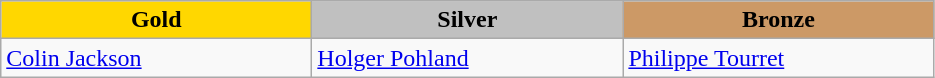<table class="wikitable" style="text-align:left">
<tr align="center">
<td width=200 bgcolor=gold><strong>Gold</strong></td>
<td width=200 bgcolor=silver><strong>Silver</strong></td>
<td width=200 bgcolor=CC9966><strong>Bronze</strong></td>
</tr>
<tr>
<td><a href='#'>Colin Jackson</a><br><em></em></td>
<td><a href='#'>Holger Pohland</a><br><em></em></td>
<td><a href='#'>Philippe Tourret</a><br><em></em></td>
</tr>
</table>
